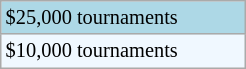<table class="wikitable" style="font-size:85%;" width=13%>
<tr style="background:lightblue;">
<td>$25,000 tournaments</td>
</tr>
<tr style="background:#f0f8ff;">
<td>$10,000 tournaments</td>
</tr>
</table>
